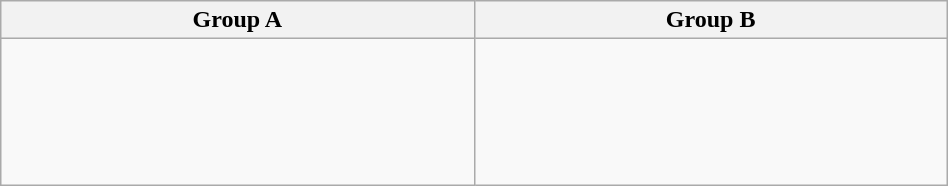<table class="wikitable" width=50%>
<tr>
<th width=50%>Group A</th>
<th width=50%>Group B</th>
</tr>
<tr>
<td valign=top><br><br>
<br>
<br>
<br>
</td>
<td valign=top><br><br>
<br>
<br>
<br>
</td>
</tr>
</table>
